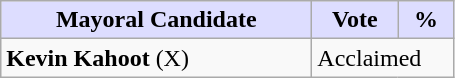<table class="wikitable">
<tr>
<th style="background:#ddf; width:200px;">Mayoral Candidate</th>
<th style="background:#ddf; width:50px;">Vote</th>
<th style="background:#ddf; width:30px;">%</th>
</tr>
<tr>
<td><strong>Kevin Kahoot</strong> (X)</td>
<td colspan="2">Acclaimed</td>
</tr>
</table>
